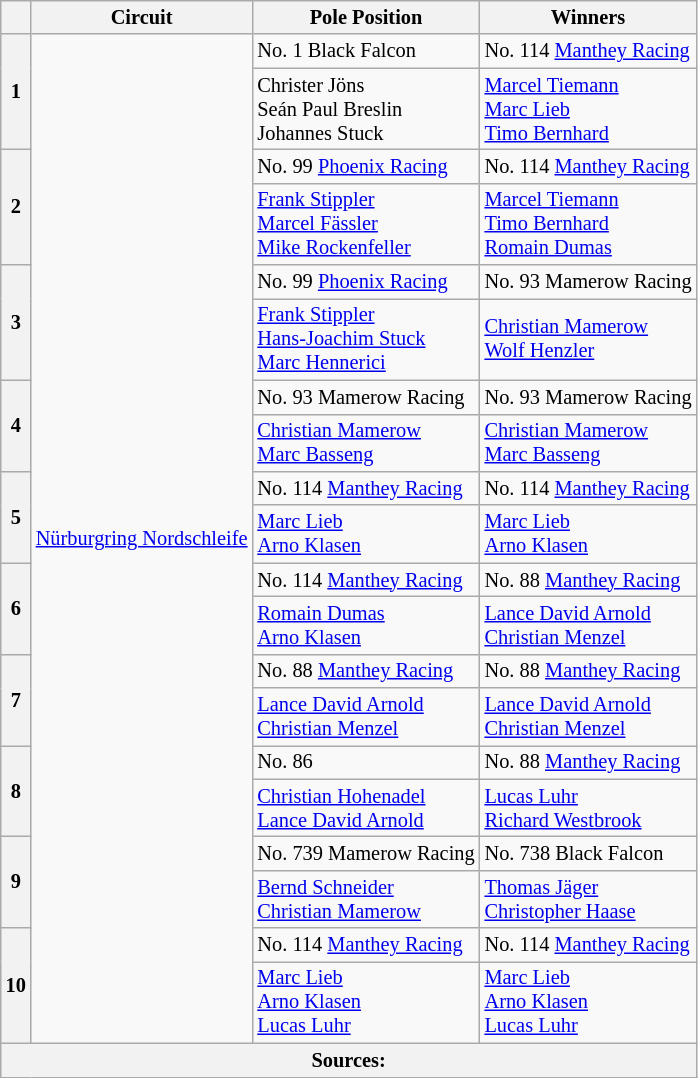<table class="wikitable" style="font-size: 85%;">
<tr>
<th></th>
<th>Circuit</th>
<th>Pole Position</th>
<th>Winners</th>
</tr>
<tr>
<th rowspan=2>1</th>
<td rowspan=20> <a href='#'>Nürburgring Nordschleife</a></td>
<td>No. 1  Black Falcon</td>
<td>No. 114  <a href='#'>Manthey Racing</a></td>
</tr>
<tr>
<td> Christer Jöns<br> Seán Paul Breslin<br> Johannes Stuck</td>
<td> <a href='#'>Marcel Tiemann</a><br> <a href='#'>Marc Lieb</a><br> <a href='#'>Timo Bernhard</a></td>
</tr>
<tr>
<th rowspan=2>2</th>
<td>No. 99  <a href='#'>Phoenix Racing</a></td>
<td>No. 114  <a href='#'>Manthey Racing</a></td>
</tr>
<tr>
<td> <a href='#'>Frank Stippler</a><br> <a href='#'>Marcel Fässler</a><br> <a href='#'>Mike Rockenfeller</a></td>
<td> <a href='#'>Marcel Tiemann</a><br> <a href='#'>Timo Bernhard</a><br> <a href='#'>Romain Dumas</a></td>
</tr>
<tr>
<th rowspan=2>3</th>
<td>No. 99  <a href='#'>Phoenix Racing</a></td>
<td>No. 93  Mamerow Racing</td>
</tr>
<tr>
<td> <a href='#'>Frank Stippler</a><br> <a href='#'>Hans-Joachim Stuck</a><br> <a href='#'>Marc Hennerici</a></td>
<td> <a href='#'>Christian Mamerow</a><br> <a href='#'>Wolf Henzler</a></td>
</tr>
<tr>
<th rowspan=2>4</th>
<td>No. 93  Mamerow Racing</td>
<td>No. 93  Mamerow Racing</td>
</tr>
<tr>
<td> <a href='#'>Christian Mamerow</a><br> <a href='#'>Marc Basseng</a></td>
<td> <a href='#'>Christian Mamerow</a><br> <a href='#'>Marc Basseng</a></td>
</tr>
<tr>
<th rowspan=2>5</th>
<td>No. 114  <a href='#'>Manthey Racing</a></td>
<td>No. 114  <a href='#'>Manthey Racing</a></td>
</tr>
<tr>
<td> <a href='#'>Marc Lieb</a><br> <a href='#'>Arno Klasen</a></td>
<td> <a href='#'>Marc Lieb</a><br> <a href='#'>Arno Klasen</a></td>
</tr>
<tr>
<th rowspan=2>6</th>
<td>No. 114  <a href='#'>Manthey Racing</a></td>
<td>No. 88  <a href='#'>Manthey Racing</a></td>
</tr>
<tr>
<td> <a href='#'>Romain Dumas</a><br> <a href='#'>Arno Klasen</a></td>
<td> <a href='#'>Lance David Arnold</a><br> <a href='#'>Christian Menzel</a></td>
</tr>
<tr>
<th rowspan=2>7</th>
<td>No. 88  <a href='#'>Manthey Racing</a></td>
<td>No. 88  <a href='#'>Manthey Racing</a></td>
</tr>
<tr>
<td> <a href='#'>Lance David Arnold</a><br> <a href='#'>Christian Menzel</a></td>
<td> <a href='#'>Lance David Arnold</a><br> <a href='#'>Christian Menzel</a></td>
</tr>
<tr>
<th rowspan=2>8</th>
<td>No. 86</td>
<td>No. 88  <a href='#'>Manthey Racing</a></td>
</tr>
<tr>
<td> <a href='#'>Christian Hohenadel</a><br> <a href='#'>Lance David Arnold</a></td>
<td> <a href='#'>Lucas Luhr</a><br> <a href='#'>Richard Westbrook</a></td>
</tr>
<tr>
<th rowspan=2>9</th>
<td>No. 739  Mamerow Racing</td>
<td>No. 738  Black Falcon</td>
</tr>
<tr>
<td> <a href='#'>Bernd Schneider</a><br> <a href='#'>Christian Mamerow</a></td>
<td> <a href='#'>Thomas Jäger</a><br> <a href='#'>Christopher Haase</a></td>
</tr>
<tr>
<th rowspan=2>10</th>
<td>No. 114  <a href='#'>Manthey Racing</a></td>
<td>No. 114  <a href='#'>Manthey Racing</a></td>
</tr>
<tr>
<td> <a href='#'>Marc Lieb</a><br> <a href='#'>Arno Klasen</a><br> <a href='#'>Lucas Luhr</a></td>
<td> <a href='#'>Marc Lieb</a><br> <a href='#'>Arno Klasen</a><br> <a href='#'>Lucas Luhr</a></td>
</tr>
<tr>
<th colspan=4>Sources:</th>
</tr>
</table>
